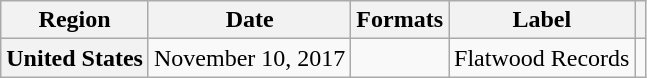<table class="wikitable plainrowheaders">
<tr>
<th scope="col">Region</th>
<th scope="col">Date</th>
<th scope="col">Formats</th>
<th scope="col">Label</th>
<th scope="col"></th>
</tr>
<tr>
<th scope="row">United States</th>
<td>November 10, 2017</td>
<td></td>
<td>Flatwood Records</td>
<td style="text-align:center;"></td>
</tr>
</table>
